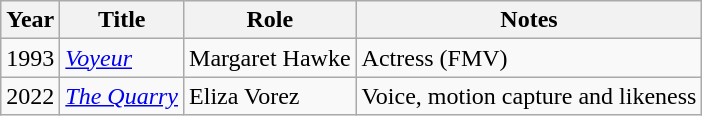<table class="wikitable sortable">
<tr>
<th>Year</th>
<th>Title</th>
<th>Role</th>
<th class="unsortable">Notes</th>
</tr>
<tr>
<td>1993</td>
<td><em><a href='#'>Voyeur</a></em></td>
<td>Margaret Hawke</td>
<td>Actress (FMV)</td>
</tr>
<tr>
<td>2022</td>
<td><em><a href='#'>The Quarry</a></em></td>
<td>Eliza Vorez</td>
<td>Voice, motion capture and likeness</td>
</tr>
</table>
